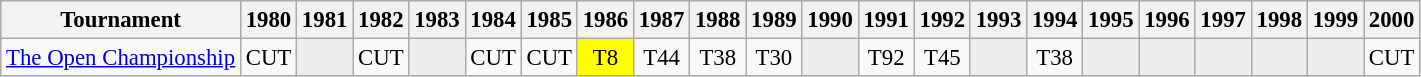<table class="wikitable" style="font-size:95%;text-align:center;">
<tr>
<th>Tournament</th>
<th>1980</th>
<th>1981</th>
<th>1982</th>
<th>1983</th>
<th>1984</th>
<th>1985</th>
<th>1986</th>
<th>1987</th>
<th>1988</th>
<th>1989</th>
<th>1990</th>
<th>1991</th>
<th>1992</th>
<th>1993</th>
<th>1994</th>
<th>1995</th>
<th>1996</th>
<th>1997</th>
<th>1998</th>
<th>1999</th>
<th>2000</th>
</tr>
<tr>
<td align=left><a href='#'>The Open Championship</a></td>
<td>CUT</td>
<td style="background:#eeeeee;"></td>
<td>CUT</td>
<td style="background:#eeeeee;"></td>
<td>CUT</td>
<td>CUT</td>
<td style="background:yellow;">T8</td>
<td>T44</td>
<td>T38</td>
<td>T30</td>
<td style="background:#eeeeee;"></td>
<td>T92</td>
<td>T45</td>
<td style="background:#eeeeee;"></td>
<td>T38</td>
<td style="background:#eeeeee;"></td>
<td style="background:#eeeeee;"></td>
<td style="background:#eeeeee;"></td>
<td style="background:#eeeeee;"></td>
<td style="background:#eeeeee;"></td>
<td>CUT</td>
</tr>
</table>
